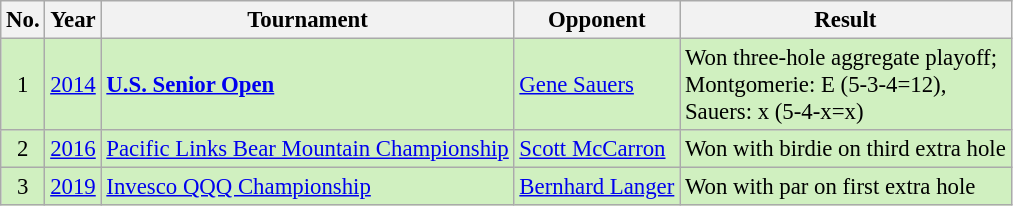<table class="wikitable" style="font-size:95%;">
<tr>
<th>No.</th>
<th>Year</th>
<th>Tournament</th>
<th>Opponent</th>
<th>Result</th>
</tr>
<tr style="background:#D0F0C0;">
<td align=center>1</td>
<td><a href='#'>2014</a></td>
<td><strong><a href='#'>U.S. Senior Open</a></strong></td>
<td> <a href='#'>Gene Sauers</a></td>
<td>Won three-hole aggregate playoff;<br>Montgomerie: E (5-3-4=12),<br>Sauers: x (5-4-x=x)</td>
</tr>
<tr style="background:#D0F0C0;">
<td align=center>2</td>
<td><a href='#'>2016</a></td>
<td><a href='#'>Pacific Links Bear Mountain Championship</a></td>
<td> <a href='#'>Scott McCarron</a></td>
<td>Won with birdie on third extra hole</td>
</tr>
<tr style="background:#D0F0C0;">
<td align=center>3</td>
<td><a href='#'>2019</a></td>
<td><a href='#'>Invesco QQQ Championship</a></td>
<td> <a href='#'>Bernhard Langer</a></td>
<td>Won with par on first extra hole</td>
</tr>
</table>
